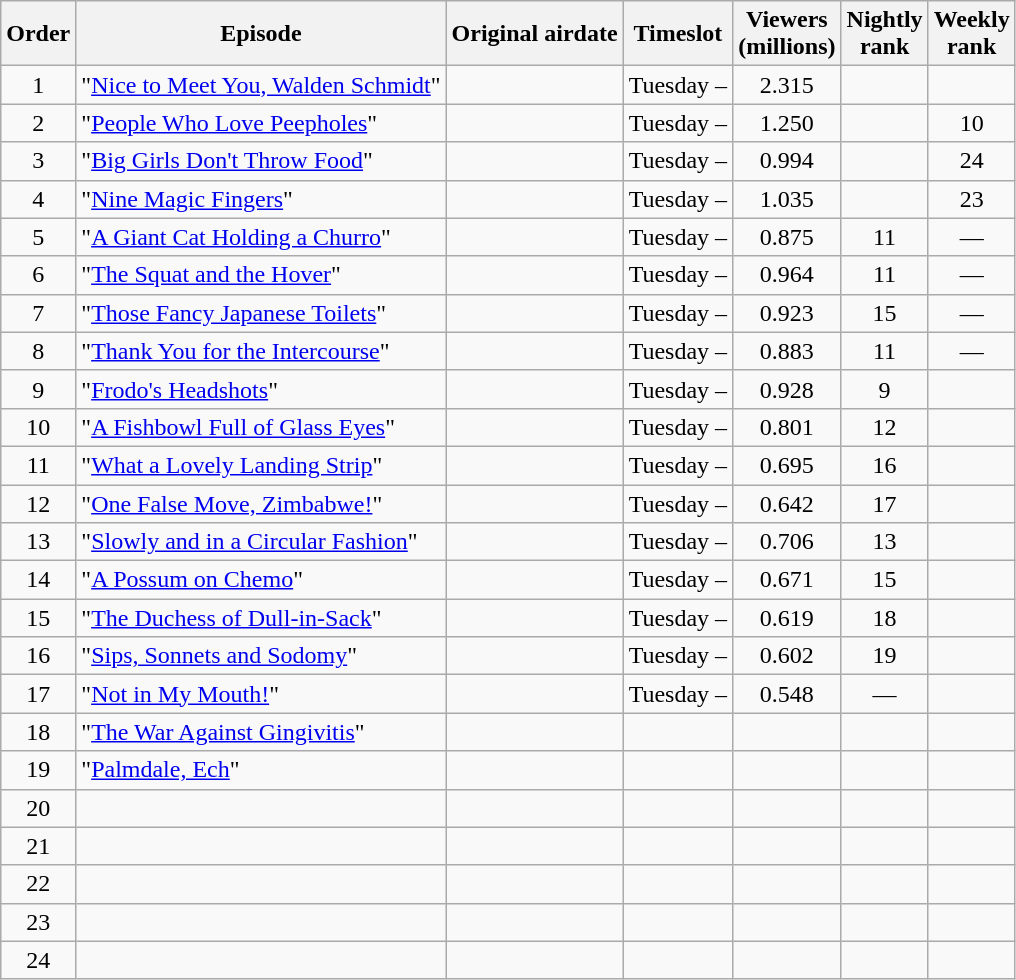<table class="wikitable plainrowheaders sortable" style="text-align:center;">
<tr>
<th scope="col">Order</th>
<th scope="col">Episode</th>
<th scope="col">Original airdate</th>
<th scope="col">Timeslot</th>
<th scope="col">Viewers<br>(millions)</th>
<th scope="col">Nightly<br>rank</th>
<th scope="col">Weekly<br>rank</th>
</tr>
<tr>
<td>1</td>
<td scope="row" style="text-align:left;">"<a href='#'>Nice to Meet You, Walden Schmidt</a>"</td>
<td align=left></td>
<td align=left>Tuesday –</td>
<td>2.315</td>
<td></td>
<td></td>
</tr>
<tr>
<td>2</td>
<td scope="row" style="text-align:left;">"<a href='#'>People Who Love Peepholes</a>"</td>
<td align=left></td>
<td align=left>Tuesday –</td>
<td>1.250</td>
<td></td>
<td>10</td>
</tr>
<tr>
<td>3</td>
<td scope="row" style="text-align:left;">"<a href='#'>Big Girls Don't Throw Food</a>"</td>
<td align=left></td>
<td align=left>Tuesday –</td>
<td>0.994</td>
<td></td>
<td>24</td>
</tr>
<tr>
<td>4</td>
<td scope="row" style="text-align:left;">"<a href='#'>Nine Magic Fingers</a>"</td>
<td align=left></td>
<td align=left>Tuesday –</td>
<td>1.035</td>
<td></td>
<td>23</td>
</tr>
<tr>
<td>5</td>
<td scope="row" style="text-align:left;">"<a href='#'>A Giant Cat Holding a Churro</a>"</td>
<td align=left></td>
<td align=left>Tuesday –</td>
<td>0.875</td>
<td>11</td>
<td>—</td>
</tr>
<tr>
<td>6</td>
<td scope="row" style="text-align:left;">"<a href='#'>The Squat and the Hover</a>"</td>
<td align=left></td>
<td align=left>Tuesday –</td>
<td>0.964</td>
<td>11</td>
<td>—</td>
</tr>
<tr>
<td>7</td>
<td scope="row" style="text-align:left;">"<a href='#'>Those Fancy Japanese Toilets</a>"</td>
<td align=left></td>
<td align=left>Tuesday –</td>
<td>0.923</td>
<td>15</td>
<td>—</td>
</tr>
<tr>
<td>8</td>
<td scope="row" style="text-align:left;">"<a href='#'>Thank You for the Intercourse</a>"</td>
<td align=left></td>
<td align=left>Tuesday –</td>
<td>0.883</td>
<td>11</td>
<td>—</td>
</tr>
<tr>
<td>9</td>
<td scope="row" style="text-align:left;">"<a href='#'>Frodo's Headshots</a>"</td>
<td align=left></td>
<td align=left>Tuesday –</td>
<td>0.928</td>
<td>9</td>
<td></td>
</tr>
<tr>
<td>10</td>
<td scope="row" style="text-align:left;">"<a href='#'>A Fishbowl Full of Glass Eyes</a>"</td>
<td align=left></td>
<td align=left>Tuesday –</td>
<td>0.801</td>
<td>12</td>
<td></td>
</tr>
<tr>
<td>11</td>
<td scope="row" style="text-align:left;">"<a href='#'>What a Lovely Landing Strip</a>"</td>
<td align=left></td>
<td align=left>Tuesday –</td>
<td>0.695</td>
<td>16</td>
<td></td>
</tr>
<tr>
<td>12</td>
<td scope="row" style="text-align:left;">"<a href='#'>One False Move, Zimbabwe!</a>"</td>
<td align=left></td>
<td align=left>Tuesday –</td>
<td>0.642</td>
<td>17</td>
<td></td>
</tr>
<tr>
<td>13</td>
<td scope="row" style="text-align:left;">"<a href='#'>Slowly and in a Circular Fashion</a>"</td>
<td align=left></td>
<td align=left>Tuesday –</td>
<td>0.706</td>
<td>13</td>
<td></td>
</tr>
<tr>
<td>14</td>
<td scope="row" style="text-align:left;">"<a href='#'>A Possum on Chemo</a>"</td>
<td align=left></td>
<td align=left>Tuesday –</td>
<td>0.671</td>
<td>15</td>
<td></td>
</tr>
<tr>
<td>15</td>
<td scope="row" style="text-align:left;">"<a href='#'>The Duchess of Dull-in-Sack</a>"</td>
<td align=left></td>
<td align=left>Tuesday –</td>
<td>0.619</td>
<td>18</td>
<td></td>
</tr>
<tr>
<td>16</td>
<td scope="row" style="text-align:left;">"<a href='#'>Sips, Sonnets and Sodomy</a>"</td>
<td align=left></td>
<td align=left>Tuesday –</td>
<td>0.602</td>
<td>19</td>
<td></td>
</tr>
<tr>
<td>17</td>
<td scope="row" style="text-align:left;">"<a href='#'>Not in My Mouth!</a>"</td>
<td align=left></td>
<td align=left>Tuesday –</td>
<td>0.548</td>
<td>—</td>
<td></td>
</tr>
<tr>
<td>18</td>
<td scope="row" style="text-align:left;">"<a href='#'>The War Against Gingivitis</a>"</td>
<td></td>
<td></td>
<td></td>
<td></td>
<td></td>
</tr>
<tr>
<td>19</td>
<td scope="row" style="text-align:left;">"<a href='#'>Palmdale, Ech</a>"</td>
<td></td>
<td></td>
<td></td>
<td></td>
<td></td>
</tr>
<tr>
<td>20</td>
<td scope="row" style="text-align:left;"></td>
<td></td>
<td></td>
<td></td>
<td></td>
<td></td>
</tr>
<tr>
<td>21</td>
<td scope="row" style="text-align:left;"></td>
<td></td>
<td></td>
<td></td>
<td></td>
<td></td>
</tr>
<tr>
<td>22</td>
<td scope="row" style="text-align:left;"></td>
<td></td>
<td></td>
<td></td>
<td></td>
<td></td>
</tr>
<tr>
<td>23</td>
<td scope="row" style="text-align:left;"></td>
<td></td>
<td></td>
<td></td>
<td></td>
<td></td>
</tr>
<tr>
<td>24</td>
<td scope="row" style="text-align:left;"></td>
<td></td>
<td></td>
<td></td>
<td></td>
<td></td>
</tr>
</table>
